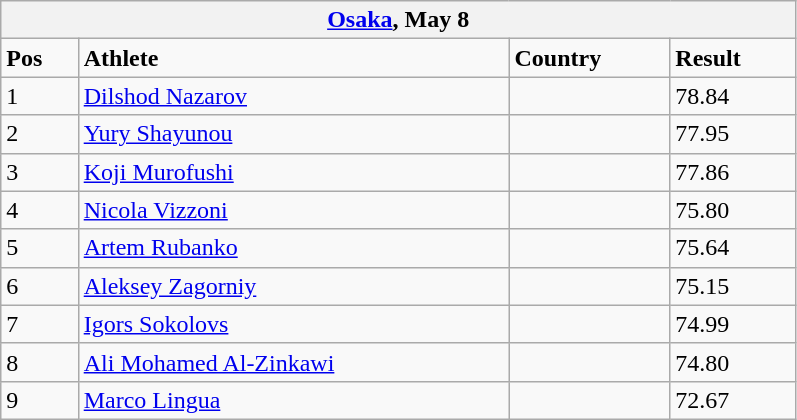<table class="wikitable collapsible collapsed" width="42%">
<tr>
<th colspan="4"> <a href='#'>Osaka</a>, May 8</th>
</tr>
<tr>
<td><strong>Pos</strong></td>
<td><strong>Athlete</strong></td>
<td><strong>Country</strong></td>
<td><strong>Result</strong></td>
</tr>
<tr>
<td>1</td>
<td><a href='#'>Dilshod Nazarov</a></td>
<td></td>
<td>78.84</td>
</tr>
<tr>
<td>2</td>
<td><a href='#'>Yury Shayunou</a></td>
<td></td>
<td>77.95</td>
</tr>
<tr>
<td>3</td>
<td><a href='#'>Koji Murofushi</a></td>
<td></td>
<td>77.86</td>
</tr>
<tr>
<td>4</td>
<td><a href='#'>Nicola Vizzoni</a></td>
<td></td>
<td>75.80</td>
</tr>
<tr>
<td>5</td>
<td><a href='#'>Artem Rubanko</a></td>
<td></td>
<td>75.64</td>
</tr>
<tr>
<td>6</td>
<td><a href='#'>Aleksey Zagorniy</a></td>
<td></td>
<td>75.15</td>
</tr>
<tr>
<td>7</td>
<td><a href='#'>Igors Sokolovs</a></td>
<td></td>
<td>74.99</td>
</tr>
<tr>
<td>8</td>
<td><a href='#'>Ali Mohamed Al-Zinkawi</a></td>
<td></td>
<td>74.80</td>
</tr>
<tr>
<td>9</td>
<td><a href='#'>Marco Lingua</a></td>
<td></td>
<td>72.67</td>
</tr>
</table>
